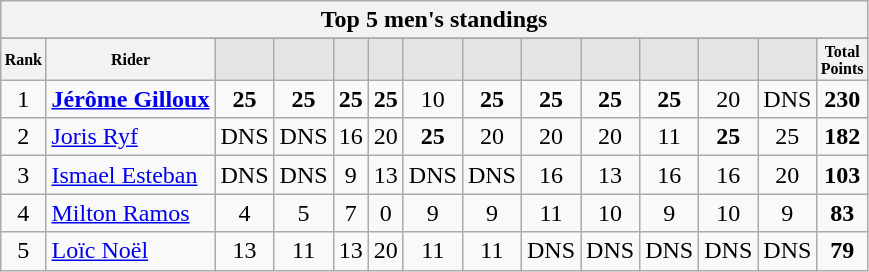<table class="wikitable sortable">
<tr>
<th colspan=27 align="center"><strong>Top 5 men's standings</strong></th>
</tr>
<tr>
</tr>
<tr style="font-size:8pt;font-weight:bold">
<th align="center">Rank</th>
<th align="center">Rider</th>
<th class=unsortable style="background:#E5E4E2;"><small></small></th>
<th class=unsortable style="background:#E5E4E2;"><small></small></th>
<th class=unsortable style="background:#E5E4E2;"><small></small></th>
<th class=unsortable style="background:#E5E4E2;"><small></small></th>
<th class=unsortable style="background:#E5E4E2;"><small></small></th>
<th class=unsortable style="background:#E5E4E2;"><small></small></th>
<th class=unsortable style="background:#E5E4E2;"><small></small></th>
<th class=unsortable style="background:#E5E4E2;"><small></small></th>
<th class=unsortable style="background:#E5E4E2;"><small></small></th>
<th class=unsortable style="background:#E5E4E2;"><small></small></th>
<th class=unsortable style="background:#E5E4E2;"><small></small></th>
<th align="center">Total<br>Points</th>
</tr>
<tr>
<td align=center>1</td>
<td> <strong><a href='#'>Jérôme Gilloux</a></strong></td>
<td align=center><strong>25</strong></td>
<td align=center><strong>25</strong></td>
<td align=center><strong>25</strong></td>
<td align=center><strong>25</strong></td>
<td align=center>10</td>
<td align=center><strong>25</strong></td>
<td align=center><strong>25</strong></td>
<td align=center><strong>25</strong></td>
<td align=center><strong>25</strong></td>
<td align=center>20</td>
<td align=center>DNS</td>
<td align=center><strong>230</strong></td>
</tr>
<tr>
<td align=center>2</td>
<td> <a href='#'>Joris Ryf</a></td>
<td align=center>DNS</td>
<td align=center>DNS</td>
<td align=center>16</td>
<td align=center>20</td>
<td align=center><strong>25</strong></td>
<td align=center>20</td>
<td align=center>20</td>
<td align=center>20</td>
<td align=center>11</td>
<td align=center><strong>25</strong></td>
<td align=center>25</td>
<td align=center><strong>182</strong></td>
</tr>
<tr>
<td align=center>3</td>
<td> <a href='#'>Ismael Esteban</a></td>
<td align=center>DNS</td>
<td align=center>DNS</td>
<td align=center>9</td>
<td align=center>13</td>
<td align=center>DNS</td>
<td align=center>DNS</td>
<td align=center>16</td>
<td align=center>13</td>
<td align=center>16</td>
<td align=center>16</td>
<td align=center>20</td>
<td align=center><strong>103</strong></td>
</tr>
<tr>
<td align=center>4</td>
<td> <a href='#'>Milton Ramos</a></td>
<td align=center>4</td>
<td align=center>5</td>
<td align=center>7</td>
<td align=center>0</td>
<td align=center>9</td>
<td align=center>9</td>
<td align=center>11</td>
<td align=center>10</td>
<td align=center>9</td>
<td align=center>10</td>
<td align=center>9</td>
<td align=center><strong>83</strong></td>
</tr>
<tr>
<td align=center>5</td>
<td> <a href='#'>Loïc Noël</a></td>
<td align=center>13</td>
<td align=center>11</td>
<td align=center>13</td>
<td align=center>20</td>
<td align=center>11</td>
<td align=center>11</td>
<td align=center>DNS</td>
<td align=center>DNS</td>
<td align=center>DNS</td>
<td align=center>DNS</td>
<td align=center>DNS</td>
<td align=center><strong>79</strong><br></td>
</tr>
</table>
